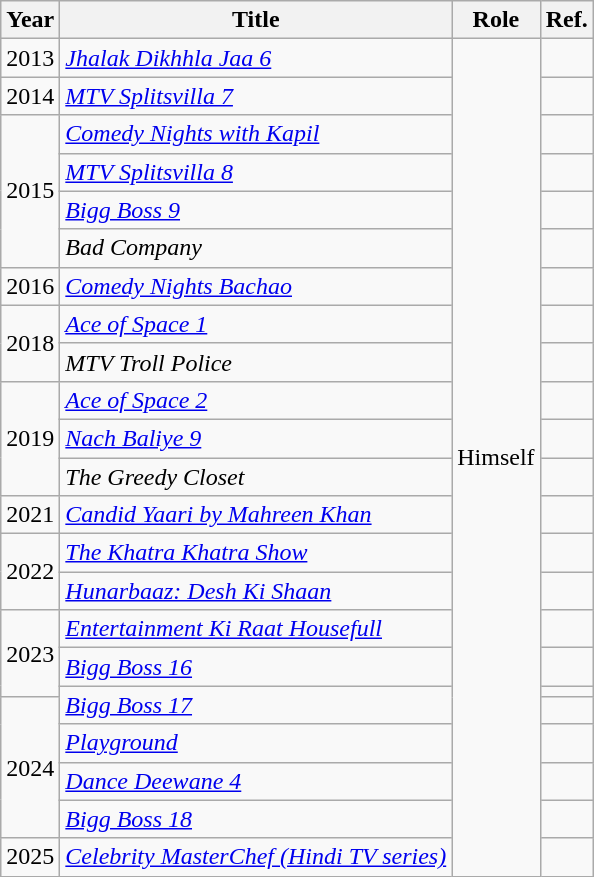<table class="wikitable">
<tr>
<th>Year</th>
<th>Title</th>
<th>Role</th>
<th>Ref.</th>
</tr>
<tr>
<td>2013</td>
<td><em><a href='#'>Jhalak Dikhhla Jaa 6</a></em></td>
<td rowspan="23">Himself</td>
<td></td>
</tr>
<tr>
<td>2014</td>
<td><em><a href='#'>MTV Splitsvilla 7</a></em></td>
<td></td>
</tr>
<tr>
<td rowspan="4">2015</td>
<td><em><a href='#'>Comedy Nights with Kapil</a></em></td>
<td></td>
</tr>
<tr>
<td><em><a href='#'>MTV Splitsvilla 8</a></em></td>
<td></td>
</tr>
<tr>
<td><em><a href='#'>Bigg Boss 9</a></em></td>
<td></td>
</tr>
<tr>
<td><em>Bad Company</em></td>
<td></td>
</tr>
<tr>
<td>2016</td>
<td><em><a href='#'>Comedy Nights Bachao</a></em></td>
<td></td>
</tr>
<tr>
<td rowspan="2">2018</td>
<td><em><a href='#'>Ace of Space 1</a></em></td>
<td></td>
</tr>
<tr>
<td><em>MTV Troll Police</em></td>
<td></td>
</tr>
<tr>
<td rowspan="3">2019</td>
<td><em><a href='#'>Ace of Space 2</a></em></td>
<td></td>
</tr>
<tr>
<td><em><a href='#'>Nach Baliye 9</a></em></td>
<td></td>
</tr>
<tr>
<td><em>The Greedy Closet</em></td>
<td></td>
</tr>
<tr>
<td>2021</td>
<td><em><a href='#'>Candid Yaari by Mahreen Khan</a></em></td>
<td></td>
</tr>
<tr>
<td rowspan="2">2022</td>
<td><em><a href='#'>The Khatra Khatra Show</a></em></td>
<td></td>
</tr>
<tr>
<td><em><a href='#'>Hunarbaaz: Desh Ki Shaan</a></em></td>
<td></td>
</tr>
<tr>
<td rowspan="3">2023</td>
<td><em><a href='#'>Entertainment Ki Raat Housefull</a></em></td>
<td></td>
</tr>
<tr>
<td><em><a href='#'>Bigg Boss 16</a></em></td>
<td></td>
</tr>
<tr>
<td rowspan="2"><em><a href='#'>Bigg Boss 17</a></em></td>
<td></td>
</tr>
<tr>
<td rowspan="4">2024</td>
<td></td>
</tr>
<tr>
<td><em><a href='#'>Playground</a></em></td>
<td></td>
</tr>
<tr>
<td><em><a href='#'>Dance Deewane 4</a></em></td>
<td></td>
</tr>
<tr>
<td><em><a href='#'>Bigg Boss 18</a></em></td>
<td></td>
</tr>
<tr>
<td>2025</td>
<td><em><a href='#'>Celebrity MasterChef (Hindi TV series)</a></em></td>
<td></td>
</tr>
</table>
